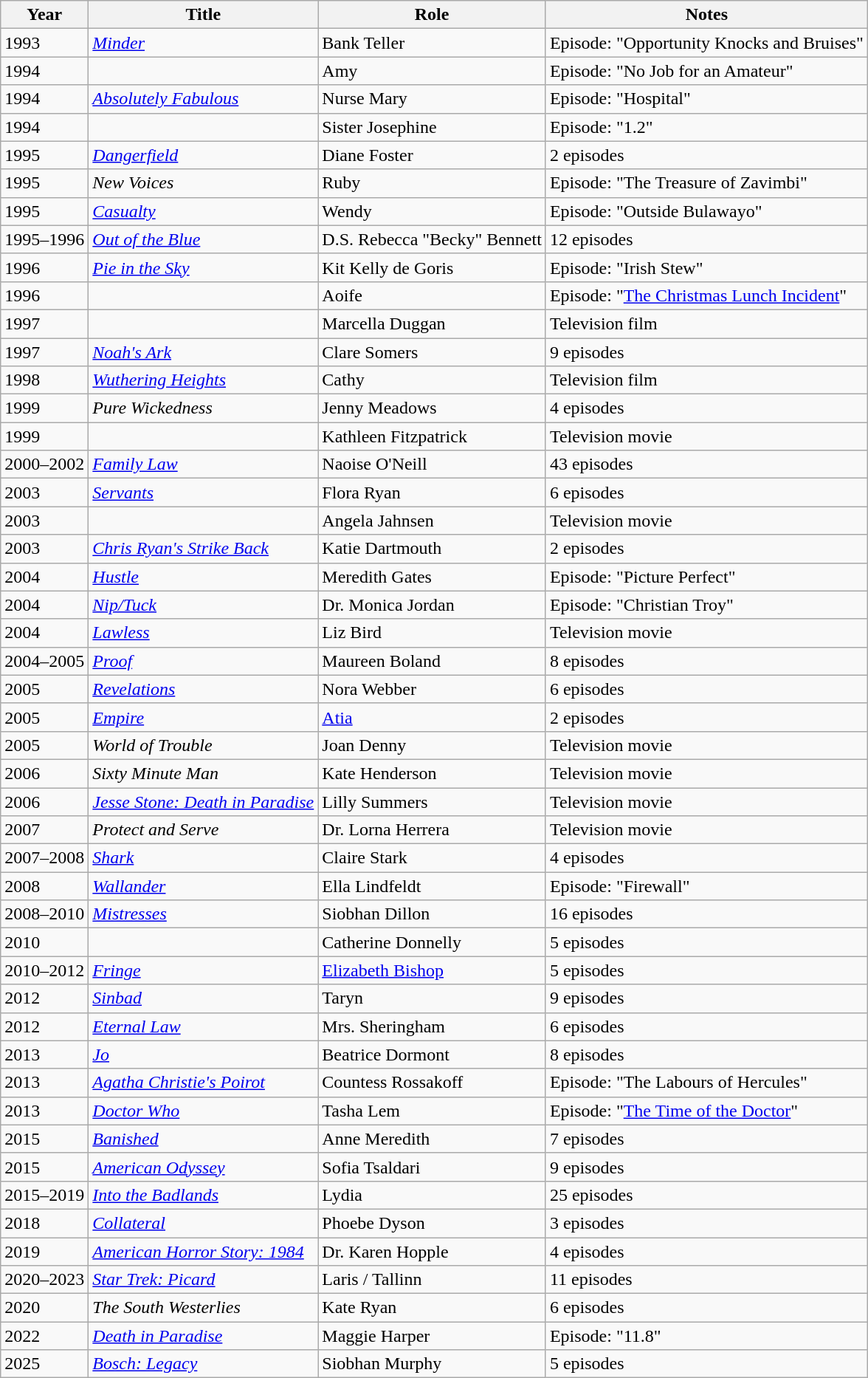<table class="wikitable sortable">
<tr>
<th>Year</th>
<th>Title</th>
<th>Role</th>
<th class="unsortable">Notes</th>
</tr>
<tr>
<td>1993</td>
<td><em><a href='#'>Minder</a></em></td>
<td>Bank Teller</td>
<td>Episode: "Opportunity Knocks and Bruises"</td>
</tr>
<tr>
<td>1994</td>
<td><em></em></td>
<td>Amy</td>
<td>Episode: "No Job for an Amateur"</td>
</tr>
<tr>
<td>1994</td>
<td><em><a href='#'>Absolutely Fabulous</a></em></td>
<td>Nurse Mary</td>
<td>Episode: "Hospital"</td>
</tr>
<tr>
<td>1994</td>
<td><em></em></td>
<td>Sister Josephine</td>
<td>Episode: "1.2"</td>
</tr>
<tr>
<td>1995</td>
<td><em><a href='#'>Dangerfield</a></em></td>
<td>Diane Foster</td>
<td>2 episodes</td>
</tr>
<tr>
<td>1995</td>
<td><em>New Voices</em></td>
<td>Ruby</td>
<td>Episode: "The Treasure of Zavimbi"</td>
</tr>
<tr>
<td>1995</td>
<td><em><a href='#'>Casualty</a></em></td>
<td>Wendy</td>
<td>Episode: "Outside Bulawayo"</td>
</tr>
<tr>
<td>1995–1996</td>
<td><em><a href='#'>Out of the Blue</a></em></td>
<td>D.S. Rebecca "Becky" Bennett</td>
<td>12 episodes</td>
</tr>
<tr>
<td>1996</td>
<td><em><a href='#'>Pie in the Sky</a></em></td>
<td>Kit Kelly de Goris</td>
<td>Episode: "Irish Stew"</td>
</tr>
<tr>
<td>1996</td>
<td><em></em></td>
<td>Aoife</td>
<td>Episode: "<a href='#'>The Christmas Lunch Incident</a>"</td>
</tr>
<tr>
<td>1997</td>
<td><em></em></td>
<td>Marcella Duggan</td>
<td>Television film</td>
</tr>
<tr>
<td>1997</td>
<td><em><a href='#'>Noah's Ark</a></em></td>
<td>Clare Somers</td>
<td>9 episodes</td>
</tr>
<tr>
<td>1998</td>
<td><em><a href='#'>Wuthering Heights</a></em></td>
<td>Cathy</td>
<td>Television film</td>
</tr>
<tr>
<td>1999</td>
<td><em>Pure Wickedness</em></td>
<td>Jenny Meadows</td>
<td>4 episodes</td>
</tr>
<tr>
<td>1999</td>
<td><em></em></td>
<td>Kathleen Fitzpatrick</td>
<td>Television movie</td>
</tr>
<tr>
<td>2000–2002</td>
<td><em><a href='#'>Family Law</a></em></td>
<td>Naoise O'Neill</td>
<td>43 episodes</td>
</tr>
<tr>
<td>2003</td>
<td><em><a href='#'>Servants</a></em></td>
<td>Flora Ryan</td>
<td>6 episodes</td>
</tr>
<tr>
<td>2003</td>
<td><em></em></td>
<td>Angela Jahnsen</td>
<td>Television movie</td>
</tr>
<tr>
<td>2003</td>
<td><em><a href='#'>Chris Ryan's Strike Back</a></em></td>
<td>Katie Dartmouth</td>
<td>2 episodes</td>
</tr>
<tr>
<td>2004</td>
<td><em><a href='#'>Hustle</a></em></td>
<td>Meredith Gates</td>
<td>Episode: "Picture Perfect"</td>
</tr>
<tr>
<td>2004</td>
<td><em><a href='#'>Nip/Tuck</a></em></td>
<td>Dr. Monica Jordan</td>
<td>Episode: "Christian Troy"</td>
</tr>
<tr>
<td>2004</td>
<td><em><a href='#'>Lawless</a></em></td>
<td>Liz Bird</td>
<td>Television movie</td>
</tr>
<tr>
<td>2004–2005</td>
<td><em><a href='#'>Proof</a></em></td>
<td>Maureen Boland</td>
<td>8 episodes</td>
</tr>
<tr>
<td>2005</td>
<td><em><a href='#'>Revelations</a></em></td>
<td>Nora Webber</td>
<td>6 episodes</td>
</tr>
<tr>
<td>2005</td>
<td><em><a href='#'>Empire</a></em></td>
<td><a href='#'>Atia</a></td>
<td>2 episodes</td>
</tr>
<tr>
<td>2005</td>
<td><em>World of Trouble</em></td>
<td>Joan Denny</td>
<td>Television movie</td>
</tr>
<tr>
<td>2006</td>
<td><em>Sixty Minute Man</em></td>
<td>Kate Henderson</td>
<td>Television movie</td>
</tr>
<tr>
<td>2006</td>
<td><em><a href='#'>Jesse Stone: Death in Paradise</a></em></td>
<td>Lilly Summers</td>
<td>Television movie</td>
</tr>
<tr>
<td>2007</td>
<td><em>Protect and Serve</em></td>
<td>Dr. Lorna Herrera</td>
<td>Television movie</td>
</tr>
<tr>
<td>2007–2008</td>
<td><em><a href='#'>Shark</a></em></td>
<td>Claire Stark</td>
<td>4 episodes</td>
</tr>
<tr>
<td>2008</td>
<td><em><a href='#'>Wallander</a></em></td>
<td>Ella Lindfeldt</td>
<td>Episode: "Firewall"</td>
</tr>
<tr>
<td>2008–2010</td>
<td><em><a href='#'>Mistresses</a></em></td>
<td>Siobhan Dillon</td>
<td>16 episodes</td>
</tr>
<tr>
<td>2010</td>
<td><em></em></td>
<td>Catherine Donnelly</td>
<td>5 episodes</td>
</tr>
<tr>
<td>2010–2012</td>
<td><em><a href='#'>Fringe</a></em></td>
<td><a href='#'>Elizabeth Bishop</a></td>
<td>5 episodes</td>
</tr>
<tr>
<td>2012</td>
<td><em><a href='#'>Sinbad</a></em></td>
<td>Taryn</td>
<td>9 episodes</td>
</tr>
<tr>
<td>2012</td>
<td><em><a href='#'>Eternal Law</a></em></td>
<td>Mrs. Sheringham</td>
<td>6 episodes</td>
</tr>
<tr>
<td>2013</td>
<td><em><a href='#'>Jo</a></em></td>
<td>Beatrice Dormont</td>
<td>8 episodes</td>
</tr>
<tr>
<td>2013</td>
<td><em><a href='#'>Agatha Christie's Poirot</a></em></td>
<td>Countess Rossakoff</td>
<td>Episode: "The Labours of Hercules"</td>
</tr>
<tr>
<td>2013</td>
<td><em><a href='#'>Doctor Who</a></em></td>
<td>Tasha Lem</td>
<td>Episode: "<a href='#'>The Time of the Doctor</a>"</td>
</tr>
<tr>
<td>2015</td>
<td><em><a href='#'>Banished</a></em></td>
<td>Anne Meredith</td>
<td>7 episodes</td>
</tr>
<tr>
<td>2015</td>
<td><em><a href='#'>American Odyssey</a></em></td>
<td>Sofia Tsaldari</td>
<td>9 episodes</td>
</tr>
<tr>
<td>2015–2019</td>
<td><em><a href='#'>Into the Badlands</a></em></td>
<td>Lydia</td>
<td>25 episodes</td>
</tr>
<tr>
<td>2018</td>
<td><em><a href='#'>Collateral</a></em></td>
<td>Phoebe Dyson</td>
<td>3 episodes</td>
</tr>
<tr>
<td>2019</td>
<td><em><a href='#'>American Horror Story: 1984</a></em></td>
<td>Dr. Karen Hopple</td>
<td>4 episodes</td>
</tr>
<tr>
<td>2020–2023</td>
<td><em><a href='#'>Star Trek: Picard</a></em></td>
<td>Laris / Tallinn</td>
<td>11 episodes</td>
</tr>
<tr>
<td>2020</td>
<td><em>The South Westerlies</em></td>
<td>Kate Ryan</td>
<td>6 episodes</td>
</tr>
<tr>
<td>2022</td>
<td><em><a href='#'>Death in Paradise</a></em></td>
<td>Maggie Harper</td>
<td>Episode: "11.8"</td>
</tr>
<tr>
<td>2025</td>
<td><em><a href='#'>Bosch: Legacy</a></em></td>
<td>Siobhan Murphy</td>
<td>5 episodes</td>
</tr>
</table>
